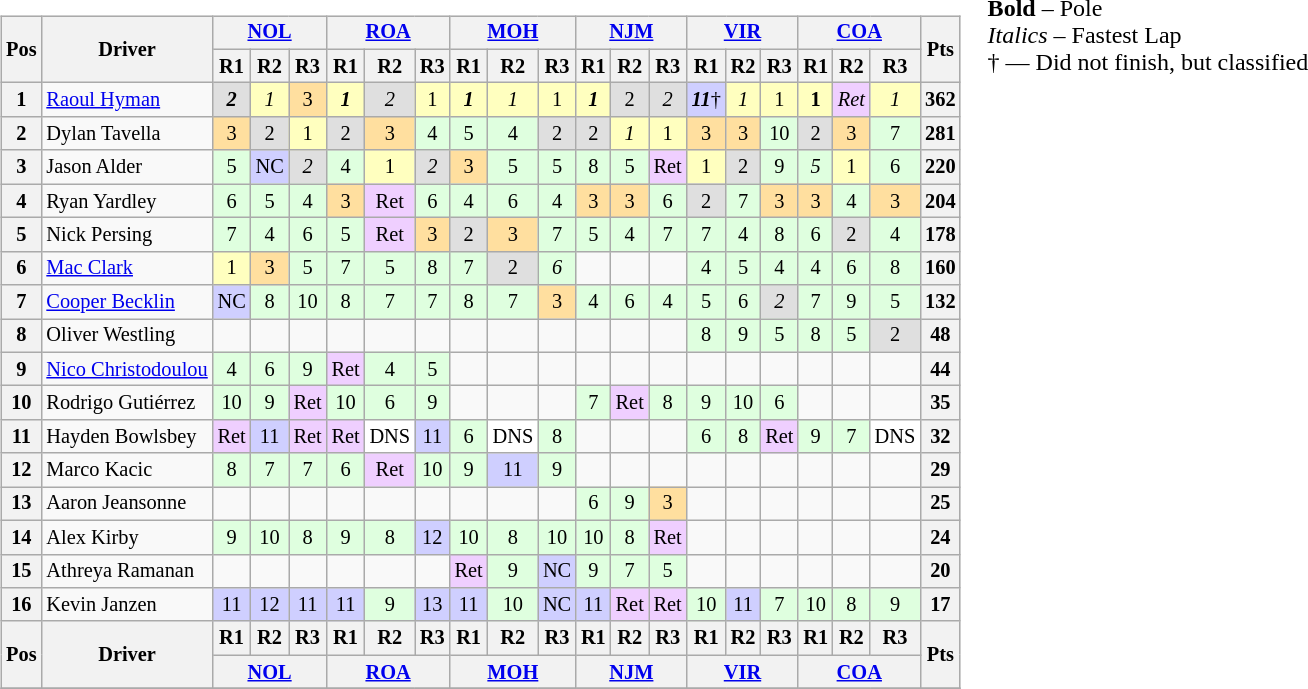<table>
<tr>
<td valign="top"><br><table class="wikitable" style="font-size:85%; text-align:center">
<tr>
<th rowspan="2" valign="middle">Pos</th>
<th rowspan="2" valign="middle">Driver</th>
<th colspan="3"><a href='#'>NOL</a></th>
<th colspan="3"><a href='#'>ROA</a></th>
<th colspan="3"><a href='#'>MOH</a></th>
<th colspan="3"><a href='#'>NJM</a></th>
<th colspan="3"><a href='#'>VIR</a></th>
<th colspan="3"><a href='#'>COA</a></th>
<th rowspan="2" valign="middle">Pts</th>
</tr>
<tr>
<th>R1</th>
<th>R2</th>
<th>R3</th>
<th>R1</th>
<th>R2</th>
<th>R3</th>
<th>R1</th>
<th>R2</th>
<th>R3</th>
<th>R1</th>
<th>R2</th>
<th>R3</th>
<th>R1</th>
<th>R2</th>
<th>R3</th>
<th>R1</th>
<th>R2</th>
<th>R3</th>
</tr>
<tr>
<th>1</th>
<td align="left"> <a href='#'>Raoul Hyman</a></td>
<td bgcolor="#DFDFDF"><strong><em>2</em></strong></td>
<td bgcolor="#FFFFBF"><em>1</em></td>
<td bgcolor="#FFDF9F">3</td>
<td bgcolor="#FFFFBF"><strong><em>1</em></strong></td>
<td bgcolor="#DFDFDF"><em>2</em></td>
<td bgcolor="#FFFFBF">1</td>
<td bgcolor="#FFFFBF"><strong><em>1</em></strong></td>
<td bgcolor="#FFFFBF"><em>1</em></td>
<td bgcolor="#FFFFBF">1</td>
<td bgcolor="#FFFFBF"><strong><em>1</em></strong></td>
<td bgcolor="#DFDFDF">2</td>
<td bgcolor="#DFDFDF"><em>2</em></td>
<td bgcolor="#CFCFFF"><strong><em>11</em></strong><span>†</span></td>
<td bgcolor="#FFFFBF"><em>1</em></td>
<td bgcolor="#FFFFBF">1</td>
<td bgcolor="#FFFFBF"><strong>1</strong></td>
<td bgcolor="#EFCFFF"><em>Ret</em></td>
<td bgcolor="#FFFFBF"><em>1</em></td>
<th>362</th>
</tr>
<tr>
<th>2</th>
<td align="left"> Dylan Tavella</td>
<td bgcolor="#FFDF9F">3</td>
<td bgcolor="#DFDFDF">2</td>
<td bgcolor="#FFFFBF">1</td>
<td bgcolor="#DFDFDF">2</td>
<td bgcolor="#FFDF9F">3</td>
<td bgcolor="#DFFFDF">4</td>
<td bgcolor="#DFFFDF">5</td>
<td bgcolor="#DFFFDF">4</td>
<td bgcolor="#DFDFDF">2</td>
<td bgcolor="#DFDFDF">2</td>
<td bgcolor="#FFFFBF"><em>1</em></td>
<td bgcolor="#FFFFBF">1</td>
<td bgcolor="#FFDF9F">3</td>
<td bgcolor="#FFDF9F">3</td>
<td bgcolor="#DFFFDF">10</td>
<td bgcolor="#DFDFDF">2</td>
<td bgcolor="#FFDF9F">3</td>
<td bgcolor="#DFFFDF">7</td>
<th>281</th>
</tr>
<tr>
<th>3</th>
<td align="left"> Jason Alder</td>
<td bgcolor="#DFFFDF">5</td>
<td bgcolor="#CFCFFF">NC</td>
<td bgcolor="#DFDFDF"><em>2</em></td>
<td bgcolor="#DFFFDF">4</td>
<td bgcolor="#FFFFBF">1</td>
<td bgcolor="#DFDFDF"><em>2</em></td>
<td bgcolor="#FFDF9F">3</td>
<td bgcolor="#DFFFDF">5</td>
<td bgcolor="#DFFFDF">5</td>
<td bgcolor="#DFFFDF">8</td>
<td bgcolor="#DFFFDF">5</td>
<td bgcolor="#EFCFFF">Ret</td>
<td bgcolor="#FFFFBF">1</td>
<td bgcolor="#DFDFDF">2</td>
<td bgcolor="#DFFFDF">9</td>
<td bgcolor="#DFFFDF"><em>5</em></td>
<td bgcolor="#FFFFBF">1</td>
<td bgcolor="#DFFFDF">6</td>
<th>220</th>
</tr>
<tr>
<th>4</th>
<td align="left"> Ryan Yardley</td>
<td bgcolor="#DFFFDF">6</td>
<td bgcolor="#DFFFDF">5</td>
<td bgcolor="#DFFFDF">4</td>
<td bgcolor="#FFDF9F">3</td>
<td bgcolor="#EFCFFF">Ret</td>
<td bgcolor="#DFFFDF">6</td>
<td bgcolor="#DFFFDF">4</td>
<td bgcolor="#DFFFDF">6</td>
<td bgcolor="#DFFFDF">4</td>
<td bgcolor="#FFDF9F">3</td>
<td bgcolor="#FFDF9F">3</td>
<td bgcolor="#DFFFDF">6</td>
<td bgcolor="#DFDFDF">2</td>
<td bgcolor="#DFFFDF">7</td>
<td bgcolor="#FFDF9F">3</td>
<td bgcolor="#FFDF9F">3</td>
<td bgcolor="#DFFFDF">4</td>
<td bgcolor="#FFDF9F">3</td>
<th>204</th>
</tr>
<tr>
<th>5</th>
<td align="left"> Nick Persing</td>
<td bgcolor="#DFFFDF">7</td>
<td bgcolor="#DFFFDF">4</td>
<td bgcolor="#DFFFDF">6</td>
<td bgcolor="#DFFFDF">5</td>
<td bgcolor="#EFCFFF">Ret</td>
<td bgcolor="#FFDF9F">3</td>
<td bgcolor="#DFDFDF">2</td>
<td bgcolor="#FFDF9F">3</td>
<td bgcolor="#DFFFDF">7</td>
<td bgcolor="#DFFFDF">5</td>
<td bgcolor="#DFFFDF">4</td>
<td bgcolor="#DFFFDF">7</td>
<td bgcolor="#DFFFDF">7</td>
<td bgcolor="#DFFFDF">4</td>
<td bgcolor="#DFFFDF">8</td>
<td bgcolor="#DFFFDF">6</td>
<td bgcolor="#DFDFDF">2</td>
<td bgcolor="#DFFFDF">4</td>
<th>178</th>
</tr>
<tr>
<th>6</th>
<td align="left"> <a href='#'>Mac Clark</a></td>
<td bgcolor="#FFFFBF">1</td>
<td bgcolor="#FFDF9F">3</td>
<td bgcolor="#DFFFDF">5</td>
<td bgcolor="#DFFFDF">7</td>
<td bgcolor="#DFFFDF">5</td>
<td bgcolor="#DFFFDF">8</td>
<td bgcolor="#DFFFDF">7</td>
<td bgcolor="#DFDFDF">2</td>
<td bgcolor="#DFFFDF"><em>6</em></td>
<td></td>
<td></td>
<td></td>
<td bgcolor="#DFFFDF">4</td>
<td bgcolor="#DFFFDF">5</td>
<td bgcolor="#DFFFDF">4</td>
<td bgcolor="#DFFFDF">4</td>
<td bgcolor="#DFFFDF">6</td>
<td bgcolor="#DFFFDF">8</td>
<th>160</th>
</tr>
<tr>
<th>7</th>
<td align="left"> <a href='#'>Cooper Becklin</a></td>
<td bgcolor="#CFCFFF">NC</td>
<td bgcolor="#DFFFDF">8</td>
<td bgcolor="#DFFFDF">10</td>
<td bgcolor="#DFFFDF">8</td>
<td bgcolor="#DFFFDF">7</td>
<td bgcolor="#DFFFDF">7</td>
<td bgcolor="#DFFFDF">8</td>
<td bgcolor="#DFFFDF">7</td>
<td bgcolor="#FFDF9F">3</td>
<td bgcolor="#DFFFDF">4</td>
<td bgcolor="#DFFFDF">6</td>
<td bgcolor="#DFFFDF">4</td>
<td bgcolor="#DFFFDF">5</td>
<td bgcolor="#DFFFDF">6</td>
<td bgcolor="#DFDFDF"><em>2</em></td>
<td bgcolor="#DFFFDF">7</td>
<td bgcolor="#DFFFDF">9</td>
<td bgcolor="#DFFFDF">5</td>
<th>132</th>
</tr>
<tr>
<th>8</th>
<td align="left"> Oliver Westling</td>
<td></td>
<td></td>
<td></td>
<td></td>
<td></td>
<td></td>
<td></td>
<td></td>
<td></td>
<td></td>
<td></td>
<td></td>
<td bgcolor="#DFFFDF">8</td>
<td bgcolor="#DFFFDF">9</td>
<td bgcolor="#DFFFDF">5</td>
<td bgcolor="#DFFFDF">8</td>
<td bgcolor="#DFFFDF">5</td>
<td bgcolor="#DFDFDF">2</td>
<th>48</th>
</tr>
<tr>
<th>9</th>
<td align="left" nowrap=""> <a href='#'>Nico Christodoulou</a></td>
<td bgcolor="#DFFFDF">4</td>
<td bgcolor="#DFFFDF">6</td>
<td bgcolor="#DFFFDF">9</td>
<td bgcolor="#EFCFFF">Ret</td>
<td bgcolor="#DFFFDF">4</td>
<td bgcolor="#DFFFDF">5</td>
<td></td>
<td></td>
<td></td>
<td></td>
<td></td>
<td></td>
<td></td>
<td></td>
<td></td>
<td></td>
<td></td>
<td></td>
<th>44</th>
</tr>
<tr>
<th>10</th>
<td align="left"> Rodrigo Gutiérrez</td>
<td bgcolor="#DFFFDF">10</td>
<td bgcolor="#DFFFDF">9</td>
<td bgcolor="#EFCFFF">Ret</td>
<td bgcolor="#DFFFDF">10</td>
<td bgcolor="#DFFFDF">6</td>
<td bgcolor="#DFFFDF">9</td>
<td></td>
<td></td>
<td></td>
<td bgcolor="#DFFFDF">7</td>
<td bgcolor="#EFCFFF">Ret</td>
<td bgcolor="#DFFFDF">8</td>
<td bgcolor="#DFFFDF">9</td>
<td bgcolor="#DFFFDF">10</td>
<td bgcolor="#DFFFDF">6</td>
<td></td>
<td></td>
<td></td>
<th>35</th>
</tr>
<tr>
<th>11</th>
<td align="left"> Hayden Bowlsbey</td>
<td bgcolor="#EFCFFF">Ret</td>
<td bgcolor="#CFCFFF">11</td>
<td bgcolor="#EFCFFF">Ret</td>
<td bgcolor="#EFCFFF">Ret</td>
<td bgcolor="#FFFFFF">DNS</td>
<td bgcolor="#CFCFFF">11</td>
<td bgcolor="#DFFFDF">6</td>
<td bgcolor="#FFFFFF">DNS</td>
<td bgcolor="#DFFFDF">8</td>
<td></td>
<td></td>
<td></td>
<td bgcolor="#DFFFDF">6</td>
<td bgcolor="#DFFFDF">8</td>
<td bgcolor="#EFCFFF">Ret</td>
<td bgcolor="#DFFFDF">9</td>
<td bgcolor="#DFFFDF">7</td>
<td bgcolor="#FFFFFF">DNS</td>
<th>32</th>
</tr>
<tr>
<th>12</th>
<td align="left"> Marco Kacic</td>
<td bgcolor="#DFFFDF">8</td>
<td bgcolor="#DFFFDF">7</td>
<td bgcolor="#DFFFDF">7</td>
<td bgcolor="#DFFFDF">6</td>
<td bgcolor="#EFCFFF">Ret</td>
<td bgcolor="#DFFFDF">10</td>
<td bgcolor="#DFFFDF">9</td>
<td bgcolor="#CFCFFF">11</td>
<td bgcolor="#DFFFDF">9</td>
<td></td>
<td></td>
<td></td>
<td></td>
<td></td>
<td></td>
<td></td>
<td></td>
<td></td>
<th>29</th>
</tr>
<tr>
<th>13</th>
<td align="left"> Aaron Jeansonne</td>
<td></td>
<td></td>
<td></td>
<td></td>
<td></td>
<td></td>
<td></td>
<td></td>
<td></td>
<td bgcolor="#DFFFDF">6</td>
<td bgcolor="#DFFFDF">9</td>
<td bgcolor="#FFDF9F">3</td>
<td></td>
<td></td>
<td></td>
<td></td>
<td></td>
<td></td>
<th>25</th>
</tr>
<tr>
<th>14</th>
<td align="left"> Alex Kirby</td>
<td bgcolor="#DFFFDF">9</td>
<td bgcolor="#DFFFDF">10</td>
<td bgcolor="#DFFFDF">8</td>
<td bgcolor="#DFFFDF">9</td>
<td bgcolor="#DFFFDF">8</td>
<td bgcolor="#CFCFFF">12</td>
<td bgcolor="#DFFFDF">10</td>
<td bgcolor="#DFFFDF">8</td>
<td bgcolor="#DFFFDF">10</td>
<td bgcolor="#DFFFDF">10</td>
<td bgcolor="#DFFFDF">8</td>
<td bgcolor="#EFCFFF">Ret</td>
<td></td>
<td></td>
<td></td>
<td></td>
<td></td>
<td></td>
<th>24</th>
</tr>
<tr>
<th>15</th>
<td align="left"> Athreya Ramanan</td>
<td></td>
<td></td>
<td></td>
<td></td>
<td></td>
<td></td>
<td bgcolor="#EFCFFF">Ret</td>
<td bgcolor="#DFFFDF">9</td>
<td bgcolor="#CFCFFF">NC</td>
<td bgcolor="#DFFFDF">9</td>
<td bgcolor="#DFFFDF">7</td>
<td bgcolor="#DFFFDF">5</td>
<td></td>
<td></td>
<td></td>
<td></td>
<td></td>
<td></td>
<th>20</th>
</tr>
<tr>
<th>16</th>
<td align="left"> Kevin Janzen</td>
<td bgcolor="#CFCFFF">11</td>
<td bgcolor="#CFCFFF">12</td>
<td bgcolor="#CFCFFF">11</td>
<td bgcolor="#CFCFFF">11</td>
<td bgcolor="#DFFFDF">9</td>
<td bgcolor="#CFCFFF">13</td>
<td bgcolor="#CFCFFF">11</td>
<td bgcolor="#DFFFDF">10</td>
<td bgcolor="#CFCFFF">NC</td>
<td bgcolor="#CFCFFF">11</td>
<td bgcolor="#EFCFFF">Ret</td>
<td bgcolor="#EFCFFF">Ret</td>
<td bgcolor="#DFFFDF">10</td>
<td bgcolor="#CFCFFF">11</td>
<td bgcolor="#DFFFDF">7</td>
<td bgcolor="#DFFFDF">10</td>
<td bgcolor="#DFFFDF">8</td>
<td bgcolor="#DFFFDF">9</td>
<th>17</th>
</tr>
<tr>
<th rowspan="2">Pos</th>
<th rowspan="2">Driver</th>
<th>R1</th>
<th>R2</th>
<th>R3</th>
<th>R1</th>
<th>R2</th>
<th>R3</th>
<th>R1</th>
<th>R2</th>
<th>R3</th>
<th>R1</th>
<th>R2</th>
<th>R3</th>
<th>R1</th>
<th>R2</th>
<th>R3</th>
<th>R1</th>
<th>R2</th>
<th>R3</th>
<th rowspan="2">Pts</th>
</tr>
<tr valign="top">
<th colspan="3"><a href='#'>NOL</a></th>
<th colspan="3"><a href='#'>ROA</a></th>
<th colspan="3"><a href='#'>MOH</a></th>
<th colspan="3"><a href='#'>NJM</a></th>
<th colspan="3"><a href='#'>VIR</a></th>
<th colspan="3"><a href='#'>COA</a></th>
</tr>
<tr>
</tr>
</table>
</td>
<td valign="top"><br><span><strong>Bold</strong> – Pole</span><br><span><em>Italics</em> – Fastest Lap</span><br><span>† — Did not finish, but classified</span></td>
</tr>
</table>
